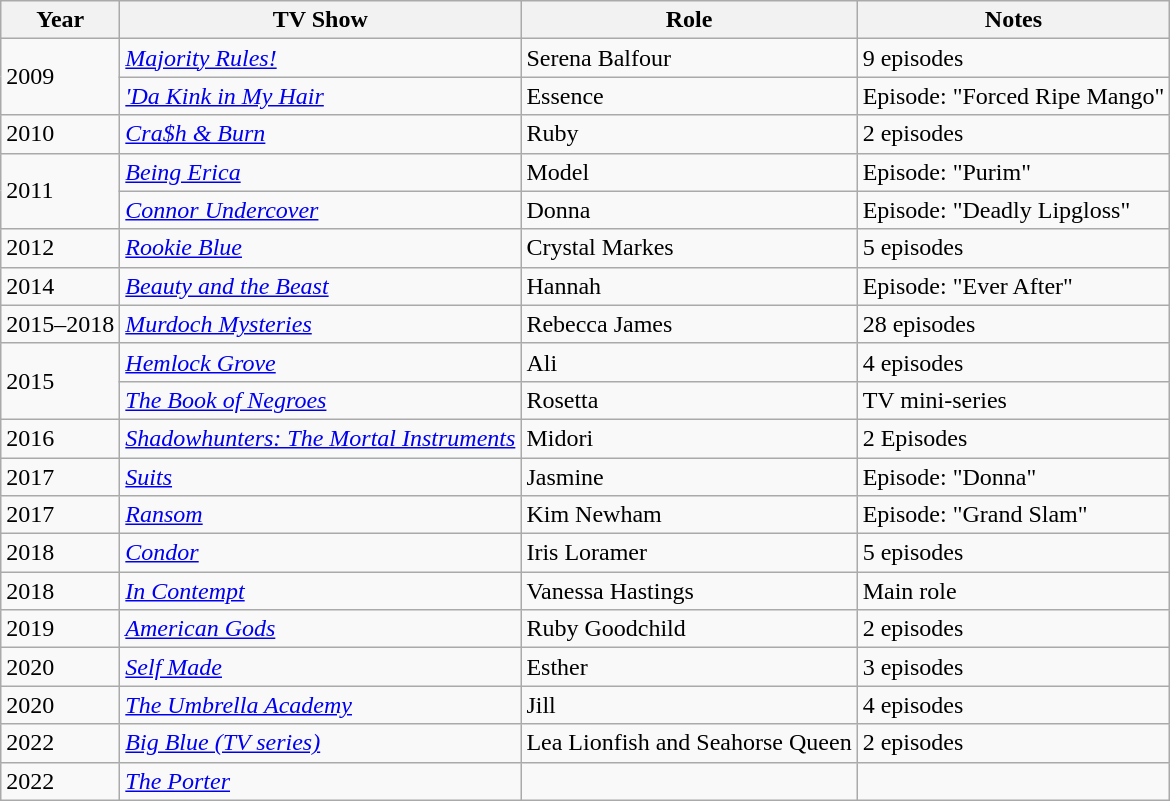<table class="wikitable sortable">
<tr>
<th>Year</th>
<th>TV Show</th>
<th>Role</th>
<th class="unsortable">Notes</th>
</tr>
<tr>
<td rowspan=2>2009</td>
<td><em><a href='#'>Majority Rules!</a></em></td>
<td>Serena Balfour</td>
<td>9 episodes</td>
</tr>
<tr>
<td data-sort-value="Da Kink in My Hair"><em><a href='#'>'Da Kink in My Hair</a></em></td>
<td>Essence</td>
<td>Episode: "Forced Ripe Mango"</td>
</tr>
<tr>
<td>2010</td>
<td><em><a href='#'>Cra$h & Burn</a></em></td>
<td>Ruby</td>
<td>2 episodes</td>
</tr>
<tr>
<td rowspan=2>2011</td>
<td><em><a href='#'>Being Erica</a></em></td>
<td>Model</td>
<td>Episode: "Purim"</td>
</tr>
<tr>
<td><em><a href='#'>Connor Undercover</a></em></td>
<td>Donna</td>
<td>Episode: "Deadly Lipgloss"</td>
</tr>
<tr>
<td>2012</td>
<td><em><a href='#'>Rookie Blue</a></em></td>
<td>Crystal Markes</td>
<td>5 episodes</td>
</tr>
<tr>
<td>2014</td>
<td><em><a href='#'>Beauty and the Beast</a></em></td>
<td>Hannah</td>
<td>Episode: "Ever After"</td>
</tr>
<tr>
<td>2015–2018</td>
<td><em><a href='#'>Murdoch Mysteries</a></em></td>
<td>Rebecca James</td>
<td>28 episodes</td>
</tr>
<tr>
<td rowspan=2>2015</td>
<td><em><a href='#'>Hemlock Grove</a></em></td>
<td>Ali</td>
<td>4 episodes</td>
</tr>
<tr>
<td data-sort-value="Book of Negroes, The"><em><a href='#'>The Book of Negroes</a></em></td>
<td>Rosetta</td>
<td>TV mini-series</td>
</tr>
<tr>
<td>2016</td>
<td><em><a href='#'>Shadowhunters: The Mortal Instruments</a></em></td>
<td>Midori</td>
<td>2 Episodes</td>
</tr>
<tr>
<td>2017</td>
<td><em><a href='#'>Suits</a></em></td>
<td>Jasmine</td>
<td>Episode: "Donna"</td>
</tr>
<tr>
<td>2017</td>
<td><em><a href='#'>Ransom</a></em></td>
<td>Kim Newham</td>
<td>Episode: "Grand Slam"</td>
</tr>
<tr>
<td>2018</td>
<td><em><a href='#'>Condor</a></em></td>
<td>Iris Loramer</td>
<td>5 episodes</td>
</tr>
<tr>
<td>2018</td>
<td><em><a href='#'>In Contempt</a></em></td>
<td>Vanessa Hastings</td>
<td>Main role</td>
</tr>
<tr>
<td>2019</td>
<td><em><a href='#'>American Gods</a></em></td>
<td>Ruby Goodchild</td>
<td>2 episodes</td>
</tr>
<tr>
<td>2020</td>
<td><a href='#'><em>Self Made</em></a></td>
<td>Esther</td>
<td>3 episodes</td>
</tr>
<tr>
<td>2020</td>
<td data-sort-value="Umbrella Academy, The"><em><a href='#'>The Umbrella Academy</a></em></td>
<td>Jill</td>
<td>4 episodes</td>
</tr>
<tr>
<td>2022</td>
<td><em><a href='#'>Big Blue (TV series)</a></em></td>
<td>Lea Lionfish and Seahorse Queen</td>
<td>2 episodes</td>
</tr>
<tr>
<td>2022</td>
<td data-sort-value="Porter, The"><em><a href='#'>The Porter</a></em></td>
<td></td>
<td></td>
</tr>
</table>
